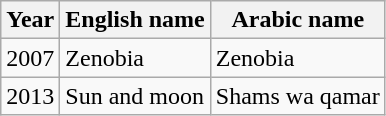<table class="wikitable">
<tr>
<th>Year</th>
<th>English name</th>
<th>Arabic name</th>
</tr>
<tr>
<td>2007</td>
<td>Zenobia</td>
<td>Zenobia</td>
</tr>
<tr>
<td>2013</td>
<td>Sun and moon</td>
<td>Shams wa qamar</td>
</tr>
</table>
